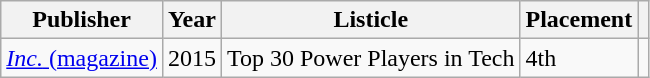<table class="wikitable plainrowheaders">
<tr>
<th scope="col">Publisher</th>
<th scope="col">Year</th>
<th scope="col">Listicle</th>
<th scope="col">Placement</th>
<th scope="col" class="unsortable"></th>
</tr>
<tr>
<td><a href='#'><em>Inc.</em> (magazine)</a></td>
<td>2015</td>
<td>Top 30 Power Players in Tech</td>
<td>4th</td>
<td></td>
</tr>
</table>
